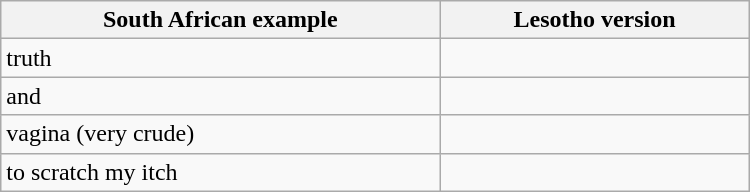<table class = "wikitable" width = "500">
<tr>
<th>South African example</th>
<th>Lesotho version</th>
</tr>
<tr>
<td> truth</td>
<td></td>
</tr>
<tr>
<td> and</td>
<td></td>
</tr>
<tr>
<td> vagina (very crude)</td>
<td></td>
</tr>
<tr>
<td> to scratch my itch</td>
<td></td>
</tr>
</table>
